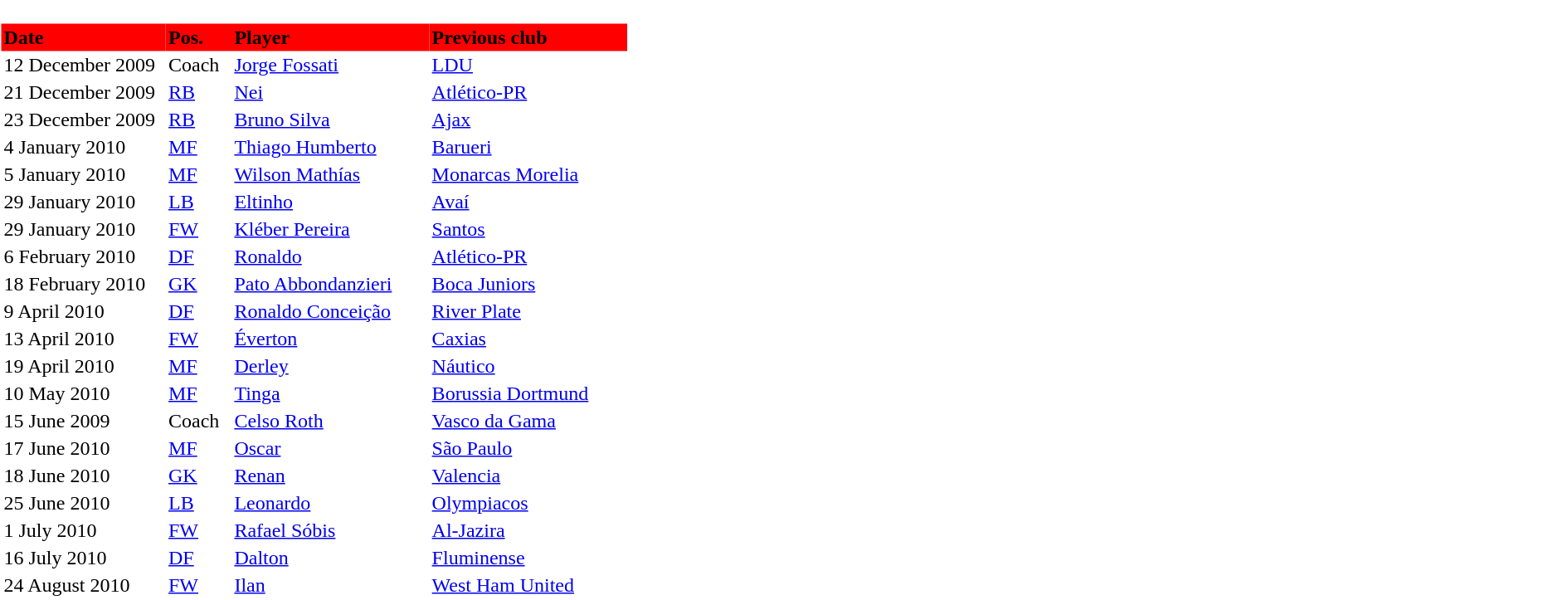<table border="0" style="width:100%;">
<tr>
<td style="background:#fff; text-align:left; vertical-align:top; width:100%;"><br><table border="0" cellspacing="0" cellpadding="2">
<tr style="background:#f00;">
<th width=25%><span> Date</span></th>
<th width=10%><span> Pos.</span></th>
<th width=30%><span> Player</span></th>
<th width=30%><span> Previous club</span></th>
</tr>
<tr>
<td>12 December 2009</td>
<td>Coach</td>
<td> <a href='#'>Jorge Fossati</a></td>
<td> <a href='#'>LDU</a></td>
</tr>
<tr>
<td>21 December 2009</td>
<td><a href='#'>RB</a></td>
<td> <a href='#'>Nei</a></td>
<td> <a href='#'>Atlético-PR</a></td>
</tr>
<tr>
<td>23 December 2009</td>
<td><a href='#'>RB</a></td>
<td> <a href='#'>Bruno Silva</a></td>
<td> <a href='#'>Ajax</a></td>
</tr>
<tr>
<td>4 January 2010</td>
<td><a href='#'>MF</a></td>
<td> <a href='#'>Thiago Humberto</a></td>
<td> <a href='#'>Barueri</a></td>
</tr>
<tr>
<td>5 January 2010</td>
<td><a href='#'>MF</a></td>
<td> <a href='#'>Wilson Mathías</a></td>
<td> <a href='#'>Monarcas Morelia</a></td>
</tr>
<tr>
<td>29 January 2010</td>
<td><a href='#'>LB</a></td>
<td> <a href='#'>Eltinho</a></td>
<td> <a href='#'>Avaí</a></td>
</tr>
<tr>
<td>29 January 2010</td>
<td><a href='#'>FW</a></td>
<td> <a href='#'>Kléber Pereira</a></td>
<td> <a href='#'>Santos</a></td>
</tr>
<tr>
<td>6 February 2010</td>
<td><a href='#'>DF</a></td>
<td> <a href='#'>Ronaldo</a></td>
<td> <a href='#'>Atlético-PR</a></td>
</tr>
<tr>
<td>18 February 2010</td>
<td><a href='#'>GK</a></td>
<td> <a href='#'>Pato Abbondanzieri</a></td>
<td> <a href='#'>Boca Juniors</a></td>
</tr>
<tr>
<td>9 April 2010</td>
<td><a href='#'>DF</a></td>
<td> <a href='#'>Ronaldo Conceição</a></td>
<td> <a href='#'>River Plate</a></td>
</tr>
<tr>
<td>13 April 2010</td>
<td><a href='#'>FW</a></td>
<td> <a href='#'>Éverton</a></td>
<td> <a href='#'>Caxias</a></td>
</tr>
<tr>
<td>19 April 2010</td>
<td><a href='#'>MF</a></td>
<td> <a href='#'>Derley</a></td>
<td> <a href='#'>Náutico</a></td>
</tr>
<tr>
<td>10 May 2010</td>
<td><a href='#'>MF</a></td>
<td> <a href='#'>Tinga</a></td>
<td> <a href='#'>Borussia Dortmund</a></td>
</tr>
<tr>
<td>15 June 2009</td>
<td>Coach</td>
<td> <a href='#'>Celso Roth</a></td>
<td> <a href='#'>Vasco da Gama</a></td>
</tr>
<tr>
<td>17 June 2010</td>
<td><a href='#'>MF</a></td>
<td> <a href='#'>Oscar</a></td>
<td> <a href='#'>São Paulo</a></td>
</tr>
<tr>
<td>18 June 2010</td>
<td><a href='#'>GK</a></td>
<td> <a href='#'>Renan</a></td>
<td> <a href='#'>Valencia</a></td>
</tr>
<tr>
<td>25 June 2010</td>
<td><a href='#'>LB</a></td>
<td> <a href='#'>Leonardo</a></td>
<td> <a href='#'>Olympiacos</a></td>
</tr>
<tr>
<td>1 July 2010</td>
<td><a href='#'>FW</a></td>
<td> <a href='#'>Rafael Sóbis</a></td>
<td> <a href='#'>Al-Jazira</a></td>
</tr>
<tr>
<td>16 July 2010</td>
<td><a href='#'>DF</a></td>
<td> <a href='#'>Dalton</a></td>
<td> <a href='#'>Fluminense</a></td>
</tr>
<tr>
<td>24 August 2010</td>
<td><a href='#'>FW</a></td>
<td> <a href='#'>Ilan</a></td>
<td> <a href='#'>West Ham United</a></td>
</tr>
</table>
</td>
</tr>
</table>
